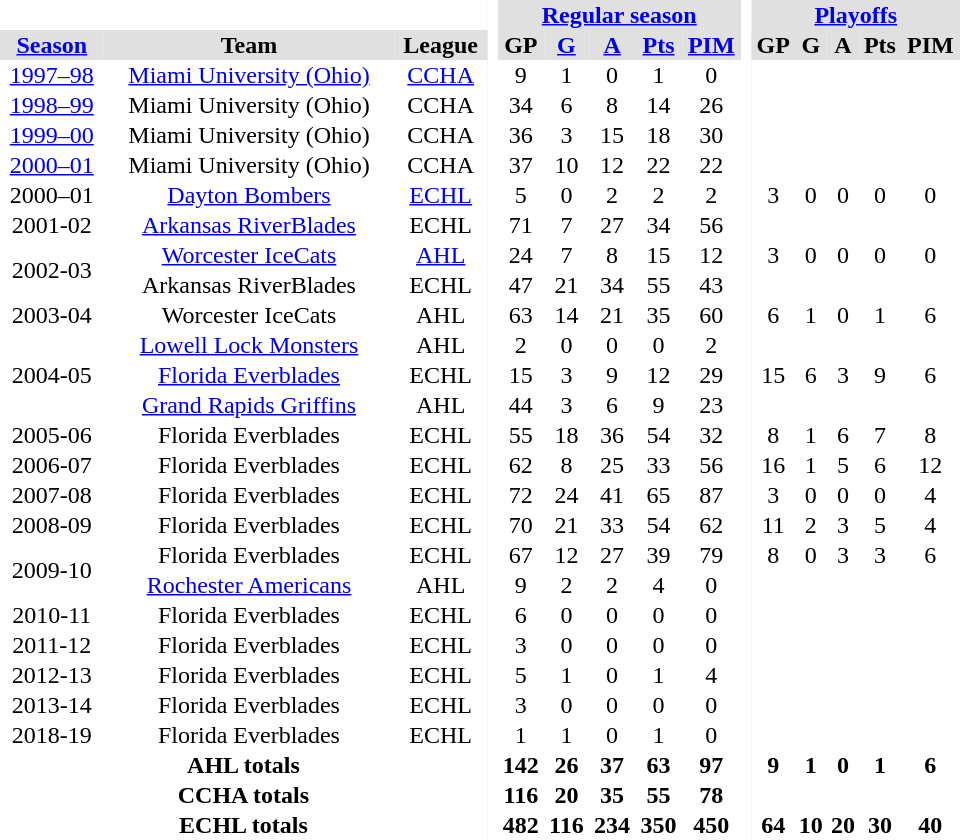<table border="0" cellpadding="1" cellspacing="0" ID="Table3" style="text-align:center; width:40em">
<tr bgcolor="#e0e0e0">
<th colspan="3" bgcolor="#ffffff"> </th>
<th rowspan="99" bgcolor="#ffffff"> </th>
<th colspan="5"><a href='#'>Regular season</a></th>
<th rowspan="99" bgcolor="#ffffff"> </th>
<th colspan="5"><a href='#'>Playoffs</a></th>
</tr>
<tr bgcolor="#e0e0e0">
<th><a href='#'>Season</a></th>
<th>Team</th>
<th>League</th>
<th>GP</th>
<th><a href='#'>G</a></th>
<th><a href='#'>A</a></th>
<th><a href='#'>Pts</a></th>
<th><a href='#'>PIM</a></th>
<th>GP</th>
<th>G</th>
<th>A</th>
<th>Pts</th>
<th>PIM</th>
</tr>
<tr>
<td><a href='#'>1997–98</a></td>
<td><a href='#'>Miami University (Ohio)</a></td>
<td><a href='#'>CCHA</a></td>
<td>9</td>
<td>1</td>
<td>0</td>
<td>1</td>
<td>0</td>
<td></td>
<td></td>
<td></td>
<td></td>
<td></td>
</tr>
<tr ---style="background:#f0f0f0;">
<td><a href='#'>1998–99</a></td>
<td>Miami University (Ohio)</td>
<td>CCHA</td>
<td>34</td>
<td>6</td>
<td>8</td>
<td>14</td>
<td>26</td>
<td></td>
<td></td>
<td></td>
<td></td>
<td></td>
</tr>
<tr --->
<td><a href='#'>1999–00</a></td>
<td>Miami University (Ohio)</td>
<td>CCHA</td>
<td>36</td>
<td>3</td>
<td>15</td>
<td>18</td>
<td>30</td>
<td></td>
<td></td>
<td></td>
<td></td>
<td></td>
</tr>
<tr ---style="background:#f0f0f0;">
<td><a href='#'>2000–01</a></td>
<td>Miami University (Ohio)</td>
<td>CCHA</td>
<td>37</td>
<td>10</td>
<td>12</td>
<td>22</td>
<td>22</td>
<td></td>
<td></td>
<td></td>
<td></td>
<td></td>
</tr>
<tr ---style="background:#f0f0f0;">
<td>2000–01</td>
<td><a href='#'>Dayton Bombers</a></td>
<td><a href='#'>ECHL</a></td>
<td>5</td>
<td>0</td>
<td>2</td>
<td>2</td>
<td>2</td>
<td>3</td>
<td>0</td>
<td>0</td>
<td>0</td>
<td>0</td>
</tr>
<tr --->
<td>2001-02</td>
<td><a href='#'>Arkansas RiverBlades</a></td>
<td>ECHL</td>
<td>71</td>
<td>7</td>
<td>27</td>
<td>34</td>
<td>56</td>
<td></td>
<td></td>
<td></td>
<td></td>
<td></td>
</tr>
<tr ---style="background:#f0f0f0;">
<td rowspan=2>2002-03</td>
<td><a href='#'>Worcester IceCats</a></td>
<td><a href='#'>AHL</a></td>
<td>24</td>
<td>7</td>
<td>8</td>
<td>15</td>
<td>12</td>
<td>3</td>
<td>0</td>
<td>0</td>
<td>0</td>
<td>0</td>
</tr>
<tr ---style="background:#f0f0f0;">
<td>Arkansas RiverBlades</td>
<td>ECHL</td>
<td>47</td>
<td>21</td>
<td>34</td>
<td>55</td>
<td>43</td>
<td></td>
<td></td>
<td></td>
<td></td>
<td></td>
</tr>
<tr --->
<td>2003-04</td>
<td>Worcester IceCats</td>
<td>AHL</td>
<td>63</td>
<td>14</td>
<td>21</td>
<td>35</td>
<td>60</td>
<td>6</td>
<td>1</td>
<td>0</td>
<td>1</td>
<td>6</td>
</tr>
<tr ---style="background:#f0f0f0;">
<td rowspan=3>2004-05</td>
<td><a href='#'>Lowell Lock Monsters</a></td>
<td>AHL</td>
<td>2</td>
<td>0</td>
<td>0</td>
<td>0</td>
<td>2</td>
<td></td>
<td></td>
<td></td>
<td></td>
<td></td>
</tr>
<tr ---style="background:#f0f0f0;">
<td><a href='#'>Florida Everblades</a></td>
<td>ECHL</td>
<td>15</td>
<td>3</td>
<td>9</td>
<td>12</td>
<td>29</td>
<td>15</td>
<td>6</td>
<td>3</td>
<td>9</td>
<td>6</td>
</tr>
<tr ---style="background:#f0f0f0;">
<td><a href='#'>Grand Rapids Griffins</a></td>
<td>AHL</td>
<td>44</td>
<td>3</td>
<td>6</td>
<td>9</td>
<td>23</td>
<td></td>
<td></td>
<td></td>
<td></td>
<td></td>
</tr>
<tr --->
<td>2005-06</td>
<td>Florida Everblades</td>
<td>ECHL</td>
<td>55</td>
<td>18</td>
<td>36</td>
<td>54</td>
<td>32</td>
<td>8</td>
<td>1</td>
<td>6</td>
<td>7</td>
<td>8</td>
</tr>
<tr ---style="background:#f0f0f0;">
<td>2006-07</td>
<td>Florida Everblades</td>
<td>ECHL</td>
<td>62</td>
<td>8</td>
<td>25</td>
<td>33</td>
<td>56</td>
<td>16</td>
<td>1</td>
<td>5</td>
<td>6</td>
<td>12</td>
</tr>
<tr --->
<td>2007-08</td>
<td>Florida Everblades</td>
<td>ECHL</td>
<td>72</td>
<td>24</td>
<td>41</td>
<td>65</td>
<td>87</td>
<td>3</td>
<td>0</td>
<td>0</td>
<td>0</td>
<td>4</td>
</tr>
<tr ---style="background:#f0f0f0;">
<td>2008-09</td>
<td>Florida Everblades</td>
<td>ECHL</td>
<td>70</td>
<td>21</td>
<td>33</td>
<td>54</td>
<td>62</td>
<td>11</td>
<td>2</td>
<td>3</td>
<td>5</td>
<td>4</td>
</tr>
<tr --->
<td rowspan=2>2009-10</td>
<td>Florida Everblades</td>
<td>ECHL</td>
<td>67</td>
<td>12</td>
<td>27</td>
<td>39</td>
<td>79</td>
<td>8</td>
<td>0</td>
<td>3</td>
<td>3</td>
<td>6</td>
</tr>
<tr --->
<td><a href='#'>Rochester Americans</a></td>
<td>AHL</td>
<td>9</td>
<td>2</td>
<td>2</td>
<td>4</td>
<td>0</td>
<td></td>
<td></td>
<td></td>
<td></td>
<td></td>
</tr>
<tr ---style="background:#f0f0f0;">
<td>2010-11</td>
<td>Florida Everblades</td>
<td>ECHL</td>
<td>6</td>
<td>0</td>
<td>0</td>
<td>0</td>
<td>0</td>
<td></td>
<td></td>
<td></td>
<td></td>
<td></td>
</tr>
<tr --->
<td>2011-12</td>
<td>Florida Everblades</td>
<td>ECHL</td>
<td>3</td>
<td>0</td>
<td>0</td>
<td>0</td>
<td>0</td>
<td></td>
<td></td>
<td></td>
<td></td>
<td></td>
</tr>
<tr ---style="background:#f0f0f0;">
<td>2012-13</td>
<td>Florida Everblades</td>
<td>ECHL</td>
<td>5</td>
<td>1</td>
<td>0</td>
<td>1</td>
<td>4</td>
<td></td>
<td></td>
<td></td>
<td></td>
<td></td>
</tr>
<tr --->
<td>2013-14</td>
<td>Florida Everblades</td>
<td>ECHL</td>
<td>3</td>
<td>0</td>
<td>0</td>
<td>0</td>
<td>0</td>
<td></td>
<td></td>
<td></td>
<td></td>
<td></td>
</tr>
<tr ---style="background:#f0f0f0;">
<td>2018-19</td>
<td>Florida Everblades</td>
<td>ECHL</td>
<td>1</td>
<td>1</td>
<td>0</td>
<td>1</td>
<td>0</td>
<td></td>
<td></td>
<td></td>
<td></td>
<td></td>
</tr>
<tr --->
<td colspan=3><strong>AHL totals</strong></td>
<td><strong>142</strong></td>
<td><strong>26</strong></td>
<td><strong>37</strong></td>
<td><strong>63</strong></td>
<td><strong>97</strong></td>
<td><strong>9</strong></td>
<td><strong>1</strong></td>
<td><strong>0</strong></td>
<td><strong>1</strong></td>
<td><strong>6</strong></td>
</tr>
<tr --->
<td colspan=3><strong>CCHA totals</strong></td>
<td><strong>116</strong></td>
<td><strong>20</strong></td>
<td><strong>35</strong></td>
<td><strong>55</strong></td>
<td><strong>78</strong></td>
<td><strong> </strong></td>
<td><strong> </strong></td>
<td><strong> </strong></td>
<td><strong> </strong></td>
<td><strong> </strong></td>
</tr>
<tr --->
<td colspan=3><strong>ECHL totals</strong></td>
<td><strong>482</strong></td>
<td><strong>116</strong></td>
<td><strong>234</strong></td>
<td><strong>350</strong></td>
<td><strong>450</strong></td>
<td><strong>64</strong></td>
<td><strong>10</strong></td>
<td><strong>20</strong></td>
<td><strong>30</strong></td>
<td><strong>40</strong></td>
</tr>
<tr --->
</tr>
</table>
